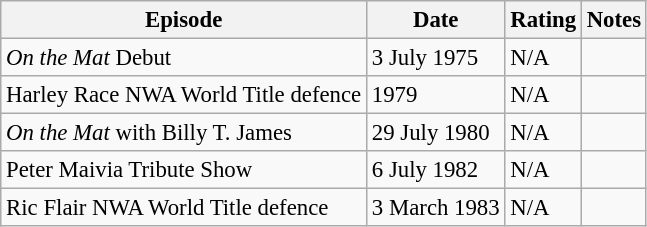<table class="wikitable" style="font-size: 95%;">
<tr>
<th>Episode</th>
<th>Date</th>
<th>Rating</th>
<th>Notes</th>
</tr>
<tr>
<td><em>On the Mat</em> Debut</td>
<td>3 July 1975</td>
<td>N/A</td>
<td></td>
</tr>
<tr>
<td>Harley Race NWA World Title defence</td>
<td>1979</td>
<td>N/A</td>
<td></td>
</tr>
<tr>
<td><em>On the Mat</em> with Billy T. James</td>
<td>29 July 1980</td>
<td>N/A</td>
<td></td>
</tr>
<tr>
<td>Peter Maivia Tribute Show</td>
<td>6 July 1982</td>
<td>N/A</td>
<td></td>
</tr>
<tr>
<td>Ric Flair NWA World Title defence</td>
<td>3 March 1983</td>
<td>N/A</td>
<td></td>
</tr>
</table>
